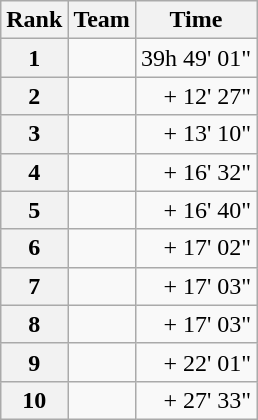<table class="wikitable" margin-bottom:0;">
<tr>
<th scope="col">Rank</th>
<th scope="col">Team</th>
<th scope="col">Time</th>
</tr>
<tr>
<th scope="row">1</th>
<td> </td>
<td align="right">39h 49' 01"</td>
</tr>
<tr>
<th scope="row">2</th>
<td> </td>
<td align="right">+ 12' 27"</td>
</tr>
<tr>
<th scope="row">3</th>
<td> </td>
<td align="right">+ 13' 10"</td>
</tr>
<tr>
<th scope="row">4</th>
<td> </td>
<td align="right">+ 16' 32"</td>
</tr>
<tr>
<th scope="row">5</th>
<td> </td>
<td align="right">+ 16' 40"</td>
</tr>
<tr>
<th scope="row">6</th>
<td> </td>
<td align="right">+ 17' 02"</td>
</tr>
<tr>
<th scope="row">7</th>
<td> </td>
<td align="right">+ 17' 03"</td>
</tr>
<tr>
<th scope="row">8</th>
<td> </td>
<td align="right">+ 17' 03"</td>
</tr>
<tr>
<th scope="row">9</th>
<td> </td>
<td align="right">+ 22' 01"</td>
</tr>
<tr>
<th scope="row">10</th>
<td> </td>
<td align="right">+ 27' 33"</td>
</tr>
</table>
